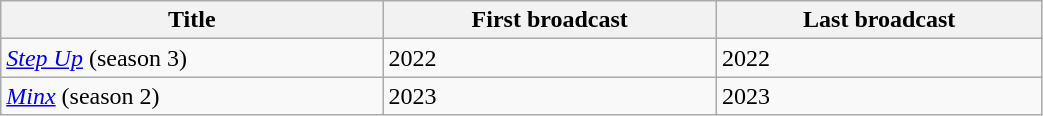<table class="wikitable sortable" style="width:55%">
<tr>
<th>Title</th>
<th>First broadcast</th>
<th>Last broadcast</th>
</tr>
<tr>
<td><em><a href='#'>Step Up</a></em> (season 3)</td>
<td>2022</td>
<td>2022</td>
</tr>
<tr>
<td><em><a href='#'>Minx</a></em> (season 2)</td>
<td>2023</td>
<td>2023</td>
</tr>
</table>
